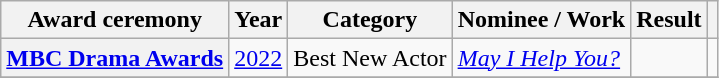<table class="wikitable plainrowheaders sortable">
<tr>
<th scope="col">Award ceremony</th>
<th scope="col">Year</th>
<th scope="col">Category</th>
<th scope="col">Nominee / Work</th>
<th scope="col">Result</th>
<th scope="col" class="unsortable"></th>
</tr>
<tr>
<th scope="row"  rowspan="1"><a href='#'>MBC Drama Awards</a></th>
<td style="text-align:center"><a href='#'>2022</a></td>
<td>Best New Actor</td>
<td><em><a href='#'>May I Help You?</a></em></td>
<td></td>
<td style="text-align:center"></td>
</tr>
<tr>
</tr>
</table>
